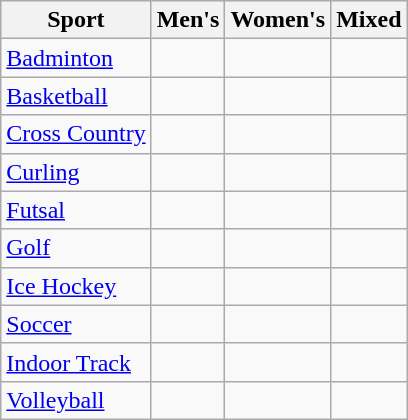<table class="wikitable" style=>
<tr>
<th>Sport</th>
<th>Men's</th>
<th>Women's</th>
<th>Mixed</th>
</tr>
<tr>
<td><a href='#'>Badminton</a></td>
<td></td>
<td></td>
<td></td>
</tr>
<tr>
<td><a href='#'>Basketball</a></td>
<td></td>
<td></td>
<td></td>
</tr>
<tr>
<td><a href='#'>Cross Country</a></td>
<td></td>
<td></td>
<td></td>
</tr>
<tr>
<td><a href='#'>Curling</a></td>
<td></td>
<td></td>
<td></td>
</tr>
<tr>
<td><a href='#'>Futsal</a></td>
<td></td>
<td></td>
<td></td>
</tr>
<tr>
<td><a href='#'>Golf</a></td>
<td></td>
<td></td>
<td></td>
</tr>
<tr>
<td><a href='#'>Ice Hockey</a></td>
<td></td>
<td></td>
<td></td>
</tr>
<tr>
<td><a href='#'>Soccer</a></td>
<td></td>
<td></td>
<td></td>
</tr>
<tr>
<td><a href='#'>Indoor Track</a></td>
<td></td>
<td></td>
<td></td>
</tr>
<tr>
<td><a href='#'>Volleyball</a></td>
<td></td>
<td></td>
<td></td>
</tr>
</table>
